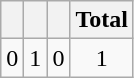<table class="wikitable">
<tr>
<th></th>
<th></th>
<th></th>
<th>Total</th>
</tr>
<tr style="text-align:center;">
<td>0</td>
<td>1</td>
<td>0</td>
<td>1</td>
</tr>
</table>
